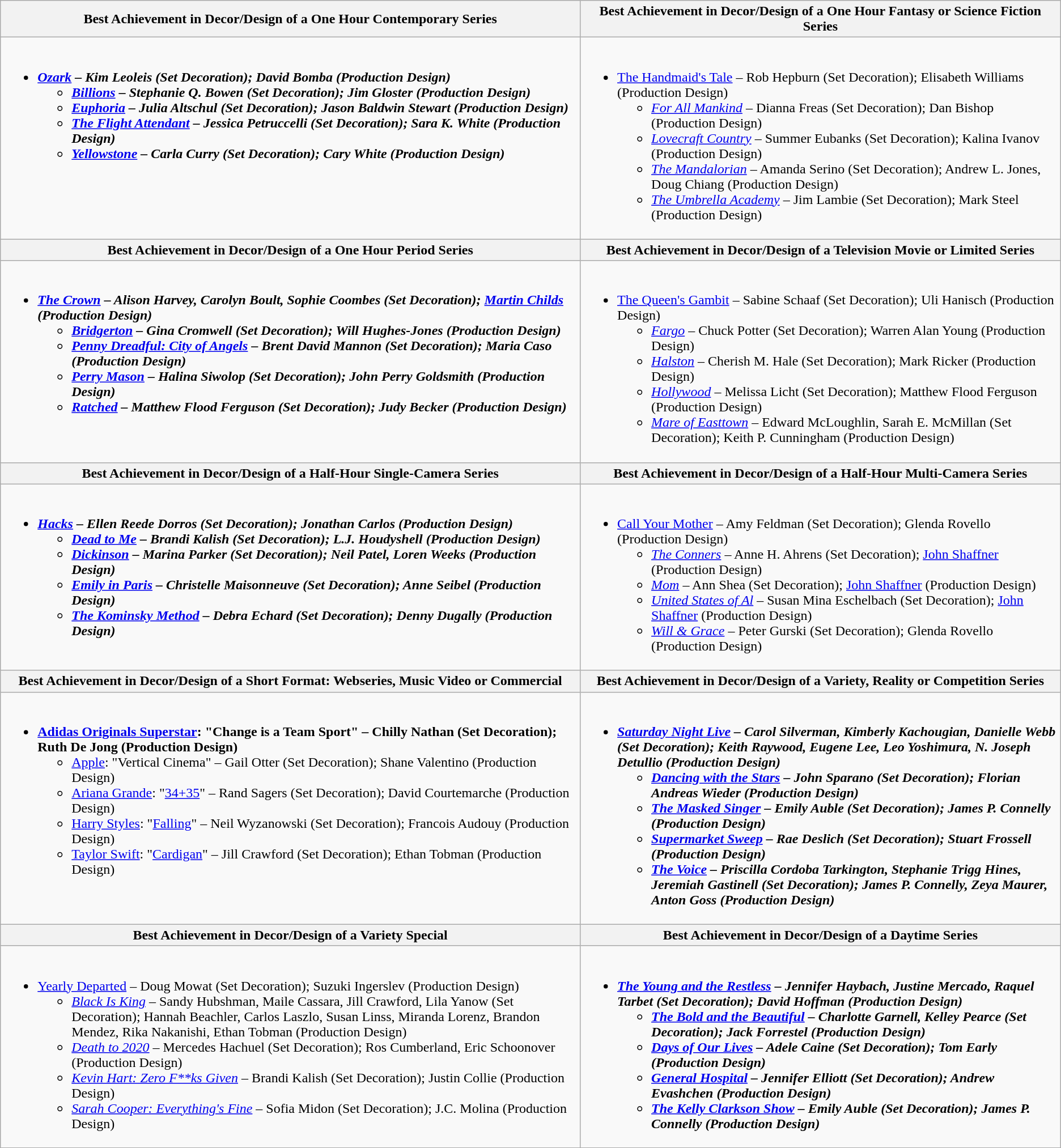<table class=wikitable style="width=100%">
<tr>
<th style="width=50%">Best Achievement in Decor/Design of a One Hour Contemporary Series</th>
<th style="width=50%">Best Achievement in Decor/Design of a One Hour Fantasy or Science Fiction Series</th>
</tr>
<tr>
<td valign="top"><br><ul><li><strong><em><a href='#'>Ozark</a><em> – Kim Leoleis (Set Decoration); David Bomba (Production Design)<strong><ul><li></em><a href='#'>Billions</a><em> – Stephanie Q. Bowen (Set Decoration); Jim Gloster (Production Design)</li><li></em><a href='#'>Euphoria</a><em> – Julia Altschul (Set Decoration); Jason Baldwin Stewart (Production Design)</li><li></em><a href='#'>The Flight Attendant</a><em> – Jessica Petruccelli (Set Decoration); Sara K. White (Production Design)</li><li></em><a href='#'>Yellowstone</a><em> – Carla Curry (Set Decoration); Cary White (Production Design)</li></ul></li></ul></td>
<td valign="top"><br><ul><li></em></strong><a href='#'>The Handmaid's Tale</a></em> – Rob Hepburn (Set Decoration); Elisabeth Williams (Production Design)</strong><ul><li><em><a href='#'>For All Mankind</a></em> – Dianna Freas (Set Decoration); Dan Bishop (Production Design)</li><li><em><a href='#'>Lovecraft Country</a></em> – Summer Eubanks (Set Decoration); Kalina Ivanov (Production Design)</li><li><em><a href='#'>The Mandalorian</a></em> – Amanda Serino (Set Decoration); Andrew L. Jones, Doug Chiang (Production Design)</li><li><em><a href='#'>The Umbrella Academy</a></em> – Jim Lambie (Set Decoration); Mark Steel (Production Design)</li></ul></li></ul></td>
</tr>
<tr>
<th style="width=50%">Best Achievement in Decor/Design of a One Hour Period Series</th>
<th style="width=50%">Best Achievement in Decor/Design of a Television Movie or Limited Series</th>
</tr>
<tr>
<td valign="top"><br><ul><li><strong><em><a href='#'>The Crown</a><em> – Alison Harvey, Carolyn Boult, Sophie Coombes  (Set Decoration); <a href='#'>Martin Childs</a> (Production Design)<strong><ul><li></em><a href='#'>Bridgerton</a><em> – Gina Cromwell  (Set Decoration); Will Hughes-Jones (Production Design)</li><li></em><a href='#'>Penny Dreadful: City of Angels</a><em> – Brent David Mannon  (Set Decoration); Maria Caso (Production Design)</li><li></em><a href='#'>Perry Mason</a><em> – Halina Siwolop (Set Decoration); John Perry Goldsmith (Production Design)</li><li></em><a href='#'>Ratched</a><em> – Matthew Flood Ferguson  (Set Decoration); Judy Becker (Production Design)</li></ul></li></ul></td>
<td valign="top"><br><ul><li></em></strong><a href='#'>The Queen's Gambit</a></em> – Sabine Schaaf  (Set Decoration); Uli Hanisch (Production Design)</strong><ul><li><em><a href='#'>Fargo</a></em> – Chuck Potter (Set Decoration); Warren Alan Young (Production Design)</li><li><em><a href='#'>Halston</a></em> – Cherish M. Hale (Set Decoration); Mark Ricker (Production Design)</li><li><em><a href='#'>Hollywood</a></em> – Melissa Licht (Set Decoration); Matthew Flood Ferguson (Production Design)</li><li><em><a href='#'>Mare of Easttown</a></em> – Edward McLoughlin, Sarah E. McMillan (Set Decoration); Keith P. Cunningham (Production Design)</li></ul></li></ul></td>
</tr>
<tr>
<th style="width=50%">Best Achievement in Decor/Design of a Half-Hour Single-Camera Series</th>
<th style="width=50%">Best Achievement in Decor/Design of a Half-Hour Multi-Camera Series</th>
</tr>
<tr>
<td valign="top"><br><ul><li><strong><em><a href='#'>Hacks</a><em> – Ellen Reede Dorros (Set Decoration); Jonathan Carlos (Production Design)<strong><ul><li></em><a href='#'>Dead to Me</a><em> – Brandi Kalish (Set Decoration); L.J. Houdyshell (Production Design)</li><li></em><a href='#'>Dickinson</a><em> – Marina Parker (Set Decoration); Neil Patel, Loren Weeks (Production Design)</li><li></em><a href='#'>Emily in Paris</a><em> – Christelle Maisonneuve (Set Decoration); Anne Seibel (Production Design)</li><li></em><a href='#'>The Kominsky Method</a><em> – Debra Echard (Set Decoration); Denny Dugally (Production Design)</li></ul></li></ul></td>
<td valign="top"><br><ul><li></em></strong><a href='#'>Call Your Mother</a></em> – Amy Feldman (Set Decoration); Glenda Rovello (Production Design)</strong><ul><li><em><a href='#'>The Conners</a></em> – Anne H. Ahrens (Set Decoration); <a href='#'>John Shaffner</a> (Production Design)</li><li><em><a href='#'>Mom</a></em> – Ann Shea (Set Decoration); <a href='#'>John Shaffner</a> (Production Design)</li><li><em><a href='#'>United States of Al</a></em> – Susan Mina Eschelbach (Set Decoration); <a href='#'>John Shaffner</a> (Production Design)</li><li><em><a href='#'>Will & Grace</a></em> – Peter Gurski (Set Decoration); Glenda Rovello (Production Design)</li></ul></li></ul></td>
</tr>
<tr>
<th style="width=50%">Best Achievement in Decor/Design of a Short Format: Webseries, Music Video or Commercial</th>
<th style="width=50%">Best Achievement in Decor/Design of a Variety, Reality or Competition Series</th>
</tr>
<tr>
<td valign="top"><br><ul><li><strong><a href='#'>Adidas Originals Superstar</a>: "Change is a Team Sport" – Chilly Nathan (Set Decoration); Ruth De Jong (Production Design)</strong><ul><li><a href='#'>Apple</a>: "Vertical Cinema" – Gail Otter (Set Decoration); Shane Valentino (Production Design)</li><li><a href='#'>Ariana Grande</a>: "<a href='#'>34+35</a>" – Rand Sagers (Set Decoration); David Courtemarche (Production Design)</li><li><a href='#'>Harry Styles</a>: "<a href='#'>Falling</a>" – Neil Wyzanowski (Set Decoration); Francois Audouy (Production Design)</li><li><a href='#'>Taylor Swift</a>: "<a href='#'>Cardigan</a>" – Jill Crawford (Set Decoration); Ethan Tobman (Production Design)</li></ul></li></ul></td>
<td valign="top"><br><ul><li><strong><em><a href='#'>Saturday Night Live</a><em> – Carol Silverman, Kimberly Kachougian, Danielle Webb (Set Decoration); Keith Raywood, Eugene Lee, Leo Yoshimura, N. Joseph Detullio (Production Design)<strong><ul><li></em><a href='#'>Dancing with the Stars</a><em> – John Sparano (Set Decoration); Florian Andreas Wieder (Production Design)</li><li></em><a href='#'>The Masked Singer</a><em> – Emily Auble (Set Decoration); James P. Connelly (Production Design)</li><li></em><a href='#'>Supermarket Sweep</a><em> – Rae Deslich (Set Decoration); Stuart Frossell (Production Design)</li><li></em><a href='#'>The Voice</a><em> – Priscilla Cordoba Tarkington, Stephanie Trigg Hines, Jeremiah Gastinell (Set Decoration); James P. Connelly, Zeya Maurer, Anton Goss (Production Design)</li></ul></li></ul></td>
</tr>
<tr>
<th style="width=50%">Best Achievement in Decor/Design of a Variety Special</th>
<th style="width=50%">Best Achievement in Decor/Design of a Daytime Series</th>
</tr>
<tr>
<td valign="top"><br><ul><li></em></strong><a href='#'>Yearly Departed</a></em> – Doug Mowat (Set Decoration); Suzuki Ingerslev (Production Design)</strong><ul><li><em><a href='#'>Black Is King</a></em> – Sandy Hubshman, Maile Cassara, Jill Crawford, Lila Yanow (Set Decoration); Hannah Beachler, Carlos Laszlo, Susan Linss, Miranda Lorenz, Brandon Mendez, Rika Nakanishi, Ethan Tobman (Production Design)</li><li><em><a href='#'>Death to 2020</a></em> – Mercedes Hachuel (Set Decoration); Ros Cumberland, Eric Schoonover (Production Design)</li><li><em><a href='#'>Kevin Hart: Zero F**ks Given</a></em> – Brandi Kalish (Set Decoration); Justin Collie (Production Design)</li><li><em><a href='#'>Sarah Cooper: Everything's Fine</a></em> – Sofia Midon (Set Decoration); J.C. Molina (Production Design)</li></ul></li></ul></td>
<td valign="top"><br><ul><li><strong><em><a href='#'>The Young and the Restless</a><em> – Jennifer Haybach, Justine Mercado, Raquel Tarbet (Set Decoration); David Hoffman (Production Design)<strong><ul><li></em><a href='#'>The Bold and the Beautiful</a><em> – Charlotte Garnell, Kelley Pearce (Set Decoration); Jack Forrestel (Production Design)</li><li></em><a href='#'>Days of Our Lives</a><em> – Adele Caine (Set Decoration); Tom Early (Production Design)</li><li></em><a href='#'>General Hospital</a><em> – Jennifer Elliott (Set Decoration); Andrew Evashchen (Production Design)</li><li></em><a href='#'>The Kelly Clarkson Show</a><em> – Emily Auble (Set Decoration); James P. Connelly (Production Design)</li></ul></li></ul></td>
</tr>
<tr>
</tr>
</table>
